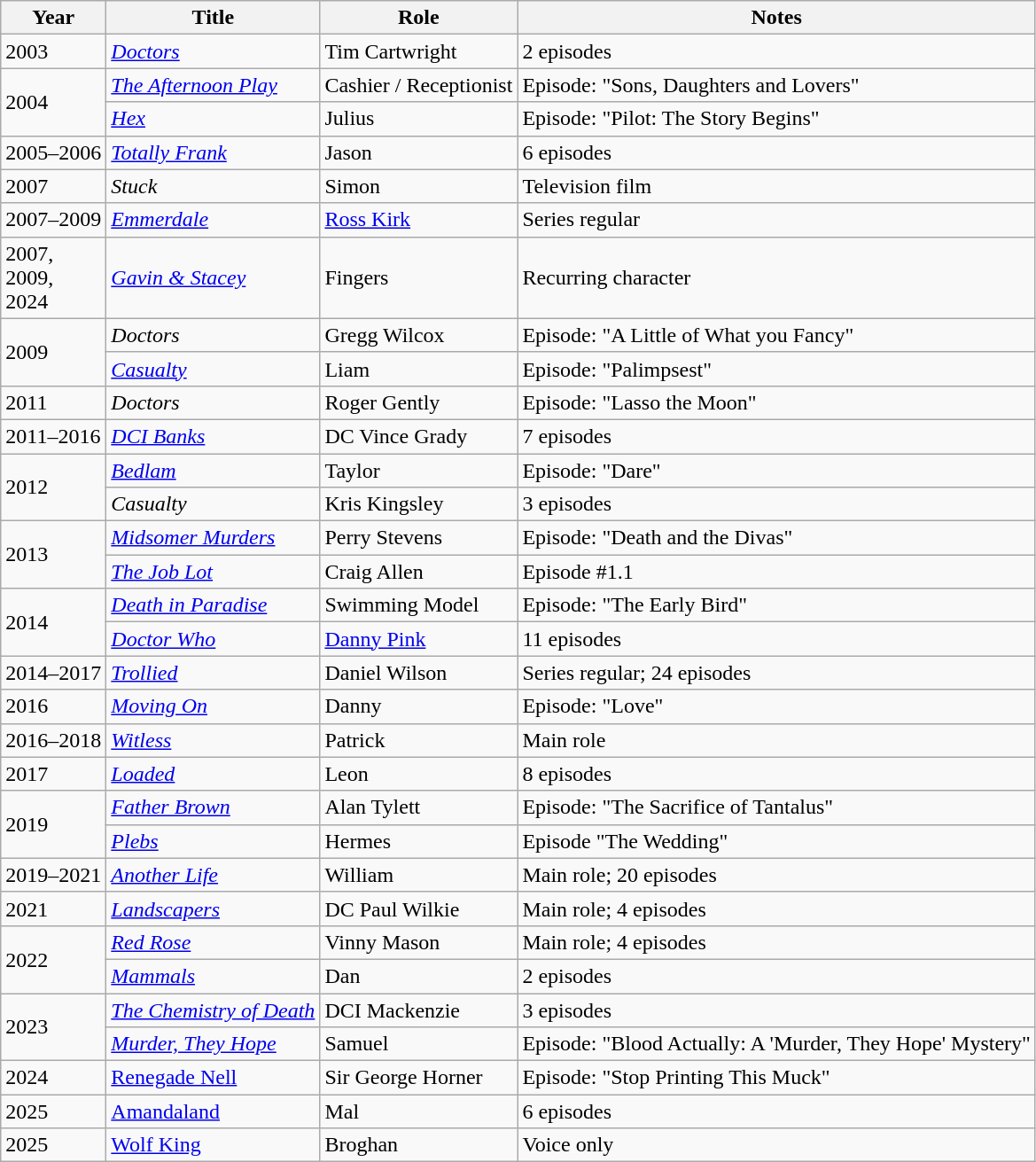<table class="wikitable sortable">
<tr>
<th>Year</th>
<th>Title</th>
<th>Role</th>
<th class="unsortable">Notes</th>
</tr>
<tr>
<td>2003</td>
<td><em><a href='#'>Doctors</a></em></td>
<td>Tim Cartwright</td>
<td>2 episodes</td>
</tr>
<tr>
<td rowspan="2">2004</td>
<td><em><a href='#'>The Afternoon Play</a></em></td>
<td>Cashier / Receptionist</td>
<td>Episode: "Sons, Daughters and Lovers"</td>
</tr>
<tr>
<td><em><a href='#'>Hex</a></em></td>
<td>Julius</td>
<td>Episode: "Pilot: The Story Begins"</td>
</tr>
<tr>
<td>2005–2006</td>
<td><em><a href='#'>Totally Frank</a></em></td>
<td>Jason</td>
<td>6 episodes</td>
</tr>
<tr>
<td>2007</td>
<td><em>Stuck</em></td>
<td>Simon</td>
<td>Television film</td>
</tr>
<tr>
<td>2007–2009</td>
<td><em><a href='#'>Emmerdale</a></em></td>
<td><a href='#'>Ross Kirk</a></td>
<td>Series regular</td>
</tr>
<tr>
<td>2007,<br>2009,<br>2024</td>
<td><em><a href='#'>Gavin & Stacey</a></em></td>
<td>Fingers</td>
<td>Recurring character</td>
</tr>
<tr>
<td rowspan="2">2009</td>
<td><em>Doctors</em></td>
<td>Gregg Wilcox</td>
<td>Episode: "A Little of What you Fancy"</td>
</tr>
<tr>
<td><em><a href='#'>Casualty</a></em></td>
<td>Liam</td>
<td>Episode: "Palimpsest"</td>
</tr>
<tr>
<td>2011</td>
<td><em>Doctors</em></td>
<td>Roger Gently</td>
<td>Episode: "Lasso the Moon"</td>
</tr>
<tr>
<td>2011–2016</td>
<td><em><a href='#'>DCI Banks</a></em></td>
<td>DC Vince Grady</td>
<td>7 episodes</td>
</tr>
<tr>
<td rowspan="2">2012</td>
<td><em><a href='#'>Bedlam</a></em></td>
<td>Taylor</td>
<td>Episode: "Dare"</td>
</tr>
<tr>
<td><em>Casualty</em></td>
<td>Kris Kingsley</td>
<td>3 episodes</td>
</tr>
<tr>
<td rowspan="2">2013</td>
<td><em><a href='#'>Midsomer Murders</a></em></td>
<td>Perry Stevens</td>
<td>Episode: "Death and the Divas"</td>
</tr>
<tr>
<td><em><a href='#'>The Job Lot</a></em></td>
<td>Craig Allen</td>
<td>Episode #1.1</td>
</tr>
<tr>
<td rowspan="2">2014</td>
<td><em><a href='#'>Death in Paradise</a></em></td>
<td>Swimming Model</td>
<td>Episode: "The Early Bird"</td>
</tr>
<tr>
<td><em><a href='#'>Doctor Who</a></em></td>
<td><a href='#'>Danny Pink</a></td>
<td>11 episodes</td>
</tr>
<tr>
<td>2014–2017</td>
<td><em><a href='#'>Trollied</a></em></td>
<td>Daniel Wilson</td>
<td>Series regular; 24 episodes</td>
</tr>
<tr>
<td>2016</td>
<td><em><a href='#'>Moving On</a></em></td>
<td>Danny</td>
<td>Episode: "Love"</td>
</tr>
<tr>
<td>2016–2018</td>
<td><em><a href='#'>Witless</a></em></td>
<td>Patrick</td>
<td>Main role</td>
</tr>
<tr>
<td>2017</td>
<td><em><a href='#'>Loaded</a></em></td>
<td>Leon</td>
<td>8 episodes</td>
</tr>
<tr>
<td rowspan="2">2019</td>
<td><em><a href='#'>Father Brown</a></em></td>
<td>Alan Tylett</td>
<td>Episode: "The Sacrifice of Tantalus"</td>
</tr>
<tr>
<td><em><a href='#'>Plebs</a></em></td>
<td>Hermes</td>
<td>Episode "The Wedding"</td>
</tr>
<tr>
<td>2019–2021</td>
<td><em><a href='#'>Another Life</a></em></td>
<td>William</td>
<td>Main role; 20 episodes</td>
</tr>
<tr>
<td>2021</td>
<td><em><a href='#'>Landscapers</a></em></td>
<td>DC Paul Wilkie</td>
<td>Main role; 4 episodes</td>
</tr>
<tr>
<td rowspan="2">2022</td>
<td><em><a href='#'>Red Rose</a></em></td>
<td>Vinny Mason</td>
<td>Main role; 4 episodes</td>
</tr>
<tr>
<td><em><a href='#'>Mammals</a></em></td>
<td>Dan</td>
<td>2 episodes</td>
</tr>
<tr>
<td rowspan="2">2023</td>
<td><em><a href='#'>The Chemistry of Death</a></em></td>
<td>DCI Mackenzie</td>
<td>3 episodes</td>
</tr>
<tr>
<td><em><a href='#'>Murder, They Hope</a></td>
<td>Samuel</td>
<td>Episode: "Blood Actually: A 'Murder, They Hope' Mystery"</td>
</tr>
<tr>
<td>2024</td>
<td></em><a href='#'>Renegade Nell</a><em></td>
<td>Sir George Horner</td>
<td>Episode: "Stop Printing This Muck"</td>
</tr>
<tr>
<td>2025</td>
<td></em><a href='#'>Amandaland</a><em></td>
<td>Mal</td>
<td>6 episodes</td>
</tr>
<tr>
<td>2025</td>
<td></em><a href='#'>Wolf King</a><em></td>
<td>Broghan</td>
<td>Voice only</td>
</tr>
</table>
